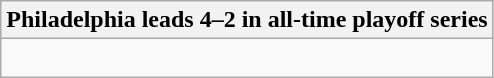<table class="wikitable collapsible collapsed">
<tr>
<th>Philadelphia leads 4–2 in all-time playoff series</th>
</tr>
<tr>
<td><br>




</td>
</tr>
</table>
